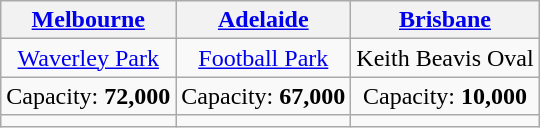<table class="wikitable" style="text-align:center">
<tr>
<th><a href='#'>Melbourne</a></th>
<th><a href='#'>Adelaide</a></th>
<th><a href='#'>Brisbane</a></th>
</tr>
<tr>
<td><a href='#'>Waverley Park</a></td>
<td><a href='#'>Football Park</a></td>
<td>Keith Beavis Oval</td>
</tr>
<tr>
<td>Capacity: <strong>72,000</strong></td>
<td>Capacity: <strong>67,000</strong></td>
<td>Capacity: <strong>10,000</strong></td>
</tr>
<tr>
<td></td>
<td></td>
<td></td>
</tr>
</table>
